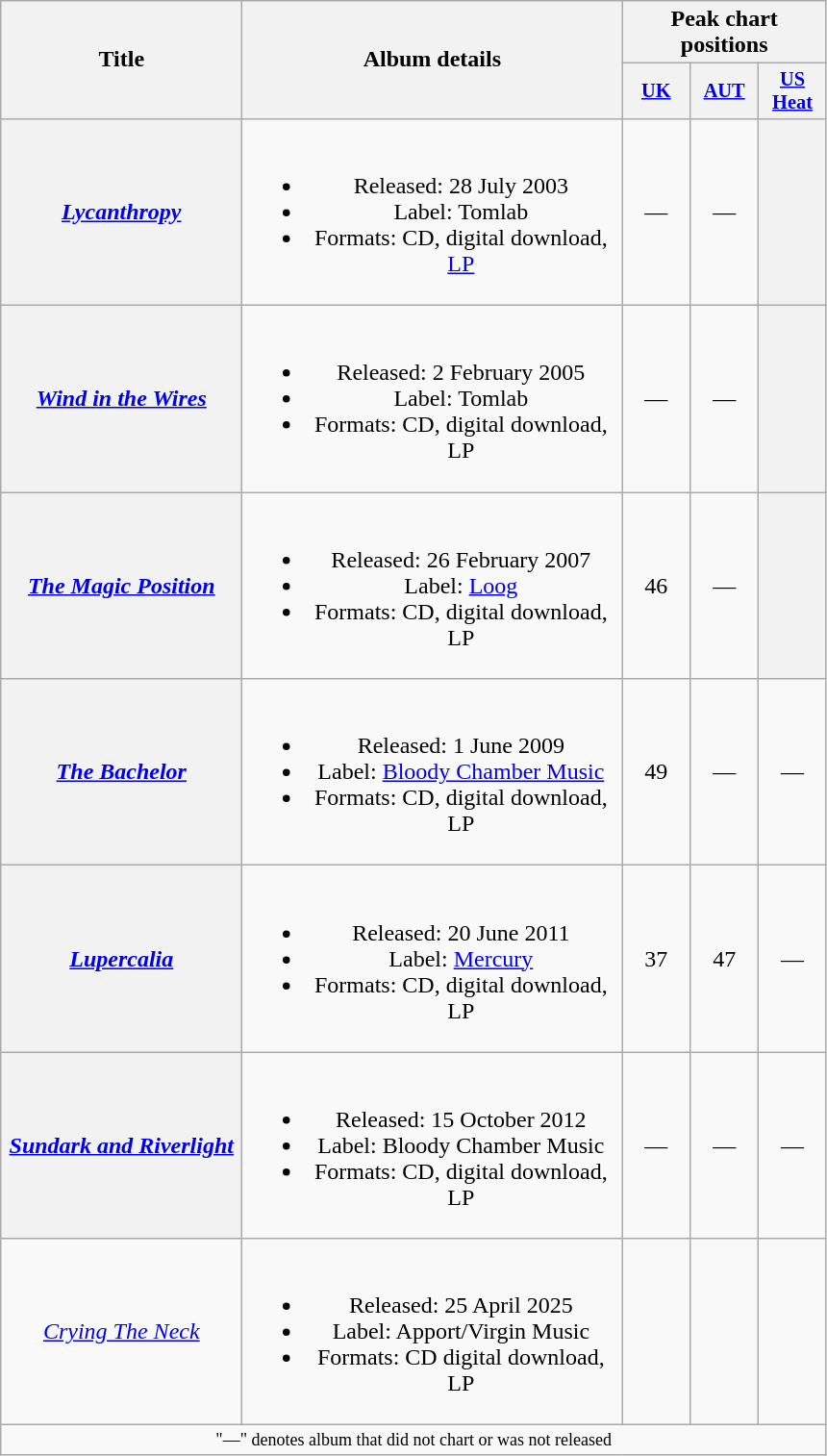<table class="wikitable plainrowheaders" style="text-align:center;" border="1">
<tr>
<th scope="col" rowspan="2" style="width:10em;">Title</th>
<th scope="col" rowspan="2" style="width:16em;">Album details</th>
<th scope="col" colspan="3">Peak chart positions</th>
</tr>
<tr>
<th scope="col" style="width:3em;font-size:85%;"><a href='#'>UK</a><br></th>
<th scope="col" style="width:3em;font-size:85%;"><a href='#'>AUT</a><br></th>
<th scope="col" style="width:3em;font-size:85%;"><a href='#'>US<br>Heat</a><br></th>
</tr>
<tr>
<th scope="row"><em><a href='#'>Lycanthropy</a></em></th>
<td><br><ul><li>Released: 28 July 2003</li><li>Label: Tomlab</li><li>Formats: CD, digital download, <a href='#'>LP</a></li></ul></td>
<td>—</td>
<td>—</td>
<th></th>
</tr>
<tr>
<th scope="row"><em><a href='#'>Wind in the Wires</a></em></th>
<td><br><ul><li>Released: 2 February 2005</li><li>Label: Tomlab</li><li>Formats: CD, digital download, LP</li></ul></td>
<td>—</td>
<td>—</td>
<th></th>
</tr>
<tr>
<th scope="row"><em><a href='#'>The Magic Position</a></em></th>
<td><br><ul><li>Released: 26 February 2007</li><li>Label: <a href='#'>Loog</a></li><li>Formats: CD, digital download, LP</li></ul></td>
<td>46</td>
<td>—</td>
<th></th>
</tr>
<tr>
<th scope="row"><em><a href='#'>The Bachelor</a></em></th>
<td><br><ul><li>Released: 1 June 2009</li><li>Label: <a href='#'>Bloody Chamber Music</a></li><li>Formats: CD, digital download, LP</li></ul></td>
<td>49</td>
<td>—</td>
<td>—</td>
</tr>
<tr>
<th scope="row"><em><a href='#'>Lupercalia</a></em></th>
<td><br><ul><li>Released: 20 June 2011</li><li>Label: <a href='#'>Mercury</a></li><li>Formats: CD, digital download, LP</li></ul></td>
<td>37</td>
<td>47</td>
<td>—</td>
</tr>
<tr>
<th scope="row"><em><a href='#'>Sundark and Riverlight</a></em></th>
<td><br><ul><li>Released: 15 October 2012</li><li>Label: Bloody Chamber Music</li><li>Formats: CD, digital download, LP</li></ul></td>
<td>—</td>
<td>—</td>
<td>—</td>
</tr>
<tr>
<td><a href='#'><em>Crying The Neck</em></a></td>
<td><br><ul><li>Released: 25 April 2025</li><li>Label: Apport/Virgin Music</li><li>Formats: CD digital download, LP</li></ul></td>
<td></td>
<td></td>
<td></td>
</tr>
<tr>
<td colspan="5" style="font-size:9pt">"—" denotes album that did not chart or was not released</td>
</tr>
</table>
